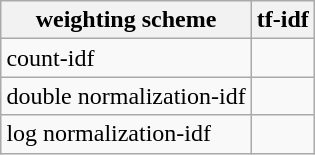<table class="wikitable" style="float: right; margin-left: 1.5em; margin-right: 0; margin-top: 0;">
<tr>
<th>weighting scheme</th>
<th>tf-idf</th>
</tr>
<tr>
<td>count-idf</td>
<td></td>
</tr>
<tr>
<td>double normalization-idf</td>
<td></td>
</tr>
<tr>
<td>log normalization-idf</td>
<td></td>
</tr>
</table>
